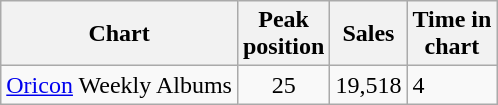<table class="wikitable">
<tr>
<th align="left">Chart</th>
<th align="center">Peak<br>position</th>
<th align="center">Sales</th>
<th align="center">Time in<br>chart</th>
</tr>
<tr>
<td align="left"><a href='#'>Oricon</a> Weekly Albums</td>
<td align="center">25</td>
<td align="">19,518</td>
<td align="">4</td>
</tr>
</table>
